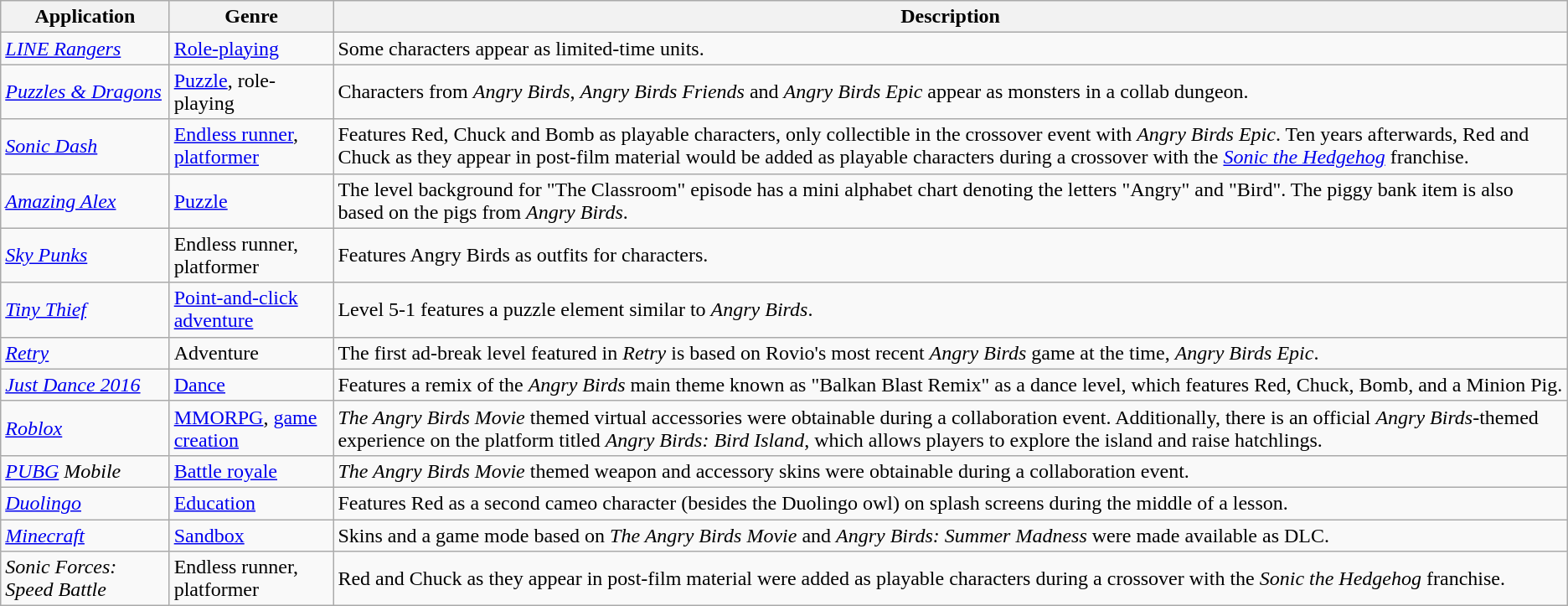<table class="wikitable">
<tr>
<th>Application</th>
<th>Genre</th>
<th>Description</th>
</tr>
<tr>
<td><em><a href='#'>LINE Rangers</a></em></td>
<td><a href='#'>Role-playing</a></td>
<td>Some characters appear as limited-time units.</td>
</tr>
<tr>
<td><em><a href='#'>Puzzles & Dragons</a></em></td>
<td><a href='#'>Puzzle</a>, role-playing</td>
<td>Characters from <em>Angry Birds</em>, <em>Angry Birds Friends</em> and <em>Angry Birds Epic</em> appear as monsters in a collab dungeon.</td>
</tr>
<tr>
<td><em><a href='#'>Sonic Dash</a></em></td>
<td><a href='#'>Endless runner</a>, <a href='#'>platformer</a></td>
<td>Features Red, Chuck and Bomb as playable characters, only collectible in the crossover event with <em>Angry Birds Epic</em>. Ten years afterwards, Red and Chuck as they appear in post-film material would be added as playable characters during a crossover with the <em><a href='#'>Sonic the Hedgehog</a></em> franchise.</td>
</tr>
<tr>
<td><em><a href='#'>Amazing Alex</a></em></td>
<td><a href='#'>Puzzle</a></td>
<td>The level background for "The Classroom" episode has a mini alphabet chart denoting the letters "Angry" and "Bird". The piggy bank item is also based on the pigs from <em>Angry Birds</em>.</td>
</tr>
<tr>
<td><em><a href='#'>Sky Punks</a></em></td>
<td>Endless runner, platformer</td>
<td>Features Angry Birds as outfits for characters.</td>
</tr>
<tr>
<td><em><a href='#'>Tiny Thief</a></em></td>
<td><a href='#'>Point-and-click</a> <a href='#'>adventure</a></td>
<td>Level 5-1 features a puzzle element similar to <em>Angry Birds</em>.</td>
</tr>
<tr>
<td><em><a href='#'>Retry</a></em></td>
<td>Adventure</td>
<td>The first ad-break level featured in <em>Retry</em> is based on Rovio's most recent <em>Angry Birds</em> game at the time, <em>Angry Birds Epic</em>.</td>
</tr>
<tr>
<td><em><a href='#'>Just Dance 2016</a></em></td>
<td><a href='#'>Dance</a></td>
<td>Features a remix of the <em>Angry Birds</em> main theme known as "Balkan Blast Remix" as a dance level, which features Red, Chuck, Bomb, and a Minion Pig.</td>
</tr>
<tr>
<td><em><a href='#'>Roblox</a></em></td>
<td><a href='#'>MMORPG</a>, <a href='#'>game creation</a></td>
<td><em>The Angry Birds Movie</em> themed virtual accessories were obtainable during a collaboration event. Additionally, there is an official <em>Angry Birds</em>-themed experience on the platform titled <em>Angry Birds: Bird Island</em>, which allows players to explore the island and raise hatchlings.</td>
</tr>
<tr>
<td><em><a href='#'>PUBG</a> Mobile</em></td>
<td><a href='#'>Battle royale</a></td>
<td><em>The Angry Birds Movie</em> themed weapon and accessory skins were obtainable during a collaboration event.</td>
</tr>
<tr>
<td><em><a href='#'>Duolingo</a></em></td>
<td><a href='#'>Education</a></td>
<td>Features Red as a second cameo character (besides the Duolingo owl) on splash screens during the middle of a lesson.</td>
</tr>
<tr>
<td><em><a href='#'>Minecraft</a></em></td>
<td><a href='#'>Sandbox</a></td>
<td>Skins and a game mode based on <em>The Angry Birds Movie</em> and <em>Angry Birds: Summer Madness</em> were made available as DLC.</td>
</tr>
<tr>
<td><em>Sonic Forces: Speed Battle</em></td>
<td>Endless runner, platformer</td>
<td>Red and Chuck as they appear in post-film material were added as playable characters during a crossover with the <em>Sonic the Hedgehog</em> franchise.</td>
</tr>
</table>
